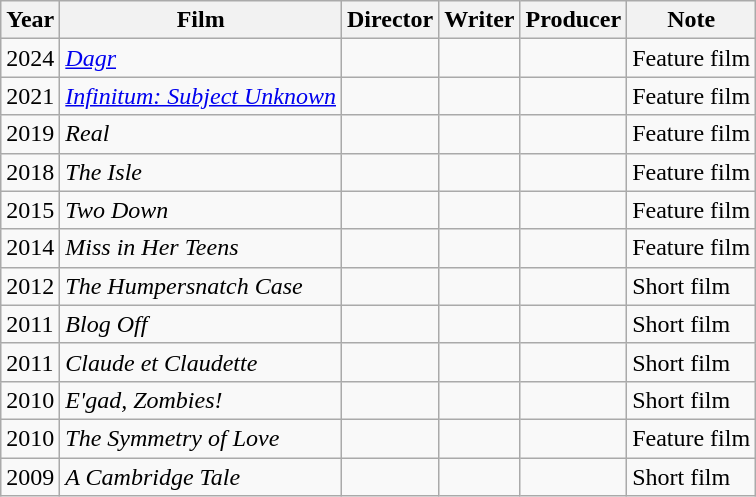<table class="wikitable sortable" style="text-align:left">
<tr>
<th>Year</th>
<th>Film</th>
<th>Director</th>
<th>Writer</th>
<th>Producer</th>
<th>Note</th>
</tr>
<tr>
<td>2024</td>
<td><em><a href='#'>Dagr</a></em></td>
<td></td>
<td></td>
<td></td>
<td>Feature film</td>
</tr>
<tr>
<td>2021</td>
<td><em><a href='#'>Infinitum: Subject Unknown</a></em></td>
<td></td>
<td></td>
<td></td>
<td>Feature film</td>
</tr>
<tr>
<td>2019</td>
<td><em>Real</em></td>
<td></td>
<td></td>
<td></td>
<td>Feature film</td>
</tr>
<tr>
<td>2018</td>
<td><em>The Isle</em></td>
<td></td>
<td></td>
<td></td>
<td>Feature film</td>
</tr>
<tr>
<td>2015</td>
<td><em>Two Down</em></td>
<td></td>
<td></td>
<td></td>
<td>Feature film</td>
</tr>
<tr>
<td>2014</td>
<td><em>Miss in Her Teens</em></td>
<td></td>
<td></td>
<td></td>
<td>Feature film</td>
</tr>
<tr>
<td>2012</td>
<td><em>The Humpersnatch Case</em></td>
<td></td>
<td></td>
<td></td>
<td>Short film</td>
</tr>
<tr>
<td>2011</td>
<td><em>Blog Off</em></td>
<td></td>
<td></td>
<td></td>
<td>Short film</td>
</tr>
<tr>
<td>2011</td>
<td><em>Claude et Claudette</em></td>
<td></td>
<td></td>
<td></td>
<td>Short film</td>
</tr>
<tr>
<td>2010</td>
<td><em>E'gad, Zombies!</em></td>
<td></td>
<td></td>
<td></td>
<td>Short film</td>
</tr>
<tr>
<td>2010</td>
<td><em>The Symmetry of Love</em></td>
<td></td>
<td></td>
<td></td>
<td>Feature film</td>
</tr>
<tr>
<td>2009</td>
<td><em>A Cambridge Tale</em></td>
<td></td>
<td></td>
<td></td>
<td>Short film</td>
</tr>
</table>
